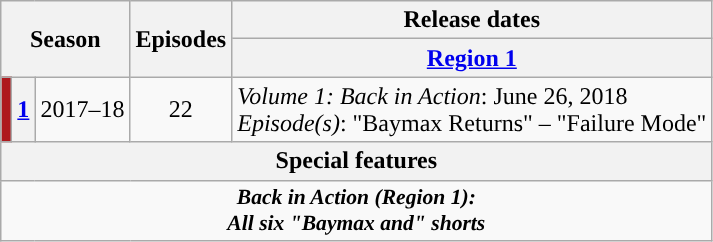<table class="wikitable">
<tr>
<th colspan=3 rowspan=2>Season</th>
<th rowspan=2>Episodes</th>
<th>Release dates</th>
</tr>
<tr>
<th><a href='#'>Region 1</a></th>
</tr>
<tr>
<th style="background:#AE181D"></th>
<th style="text-align: center"><strong><a href='#'>1</a></strong></th>
<td style="text-align: center">2017–18</td>
<td style="text-align: center">22</td>
<td><em>Volume 1: Back in Action</em>: June 26, 2018<br><em>Episode(s)</em>: "Baymax Returns" – "Failure Mode"</td>
</tr>
<tr>
<th colspan=6>Special features</th>
</tr>
<tr style="text-align: center; font-size:90%">
<td colspan=6><strong><em>Back in Action<em> (Region 1)<strong>:<br>All six "Baymax and" shorts</td>
</tr>
</table>
